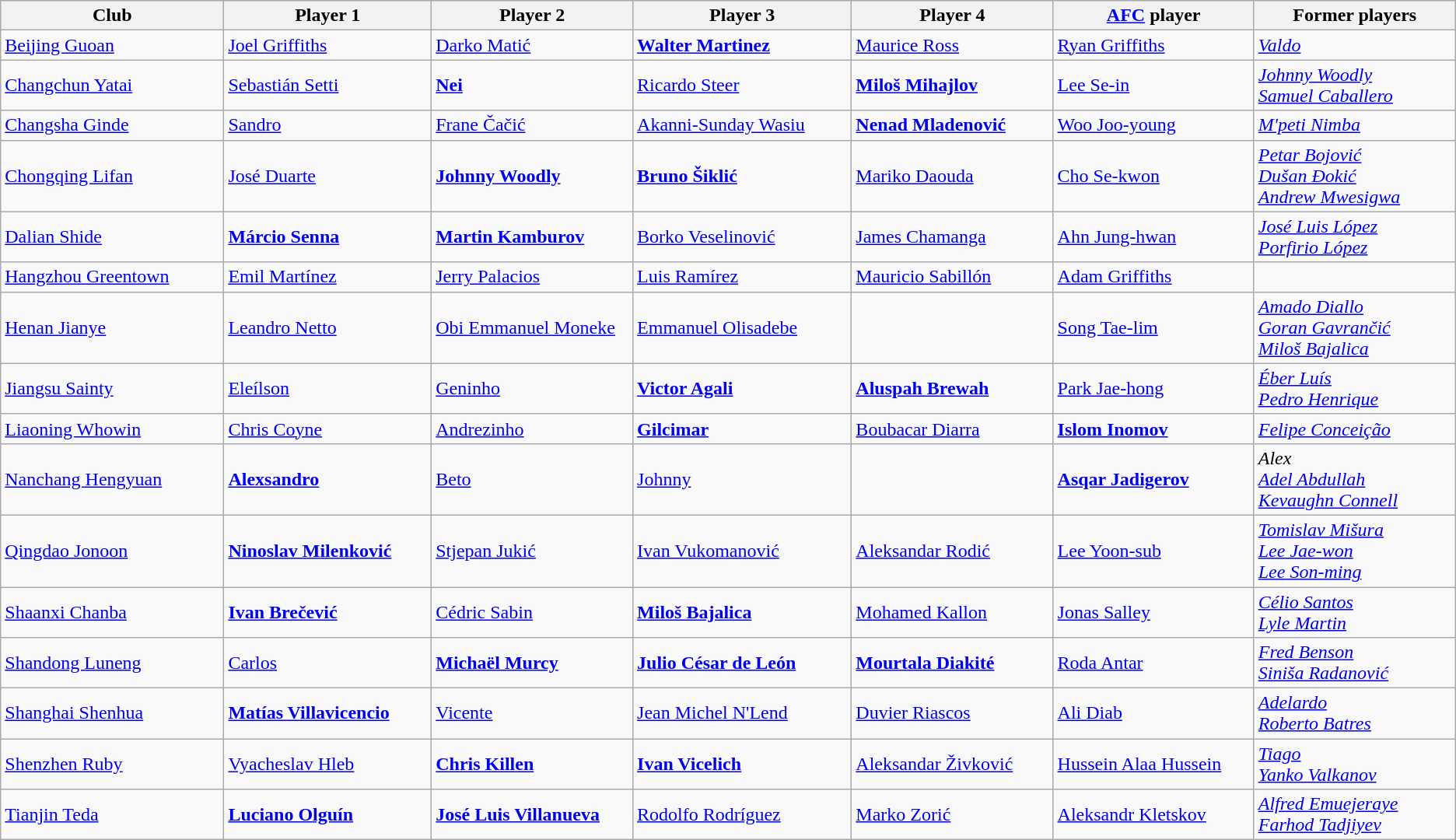<table class="wikitable">
<tr>
<th style="width:190px;">Club</th>
<th style="width:175px;">Player 1</th>
<th style="width:170px;">Player 2</th>
<th style="width:185px;">Player 3</th>
<th style="width:170px;">Player 4</th>
<th style="width:170px;"><a href='#'>AFC</a> player</th>
<th style="width:170px;">Former players</th>
</tr>
<tr>
<td><a href='#'>Beijing Guoan</a></td>
<td> <a href='#'>Joel Griffiths</a></td>
<td> <a href='#'>Darko Matić</a></td>
<td> <strong><a href='#'>Walter Martinez</a></strong></td>
<td> <a href='#'>Maurice Ross</a></td>
<td> <a href='#'>Ryan Griffiths</a></td>
<td> <em><a href='#'>Valdo</a></em></td>
</tr>
<tr>
<td><a href='#'>Changchun Yatai</a></td>
<td> <a href='#'>Sebastián Setti</a></td>
<td> <strong><a href='#'>Nei</a></strong></td>
<td> <a href='#'>Ricardo Steer</a></td>
<td> <strong><a href='#'>Miloš Mihajlov</a></strong></td>
<td> <a href='#'>Lee Se-in</a></td>
<td> <em><a href='#'>Johnny Woodly</a></em><br> <em><a href='#'>Samuel Caballero</a></em></td>
</tr>
<tr>
<td><a href='#'>Changsha Ginde</a></td>
<td> <a href='#'>Sandro</a></td>
<td> <a href='#'>Frane Čačić</a></td>
<td> <a href='#'>Akanni-Sunday Wasiu</a></td>
<td> <strong><a href='#'>Nenad Mladenović</a></strong></td>
<td> <a href='#'>Woo Joo-young</a></td>
<td> <em><a href='#'>M'peti Nimba</a></em></td>
</tr>
<tr>
<td><a href='#'>Chongqing Lifan</a></td>
<td> <a href='#'>José Duarte</a></td>
<td> <strong><a href='#'>Johnny Woodly</a></strong></td>
<td> <strong><a href='#'>Bruno Šiklić</a></strong></td>
<td> <a href='#'>Mariko Daouda</a></td>
<td> <a href='#'>Cho Se-kwon</a></td>
<td> <em><a href='#'>Petar Bojović</a></em><br> <em><a href='#'>Dušan Đokić</a></em><br> <em><a href='#'>Andrew Mwesigwa</a></em></td>
</tr>
<tr>
<td><a href='#'>Dalian Shide</a></td>
<td> <strong><a href='#'>Márcio Senna</a></strong></td>
<td> <strong><a href='#'>Martin Kamburov</a></strong></td>
<td> <a href='#'>Borko Veselinović</a></td>
<td> <a href='#'>James Chamanga</a></td>
<td> <a href='#'>Ahn Jung-hwan</a></td>
<td> <em><a href='#'>José Luis López</a></em><br> <em><a href='#'>Porfirio López</a></em></td>
</tr>
<tr>
<td><a href='#'>Hangzhou Greentown</a></td>
<td> <a href='#'>Emil Martínez</a></td>
<td> <a href='#'>Jerry Palacios</a></td>
<td> <a href='#'>Luis Ramírez</a></td>
<td> <a href='#'>Mauricio Sabillón</a></td>
<td> <a href='#'>Adam Griffiths</a></td>
<td></td>
</tr>
<tr>
<td><a href='#'>Henan Jianye</a></td>
<td> <a href='#'>Leandro Netto</a></td>
<td> <a href='#'>Obi Emmanuel Moneke</a></td>
<td> <a href='#'>Emmanuel Olisadebe</a></td>
<td></td>
<td> <a href='#'>Song Tae-lim</a></td>
<td> <em><a href='#'>Amado Diallo</a></em><br> <em><a href='#'>Goran Gavrančić</a></em><br> <em><a href='#'>Miloš Bajalica</a></em></td>
</tr>
<tr>
<td><a href='#'>Jiangsu Sainty</a></td>
<td> <a href='#'>Eleílson</a></td>
<td> <a href='#'>Geninho</a></td>
<td> <strong><a href='#'>Victor Agali</a></strong></td>
<td> <strong><a href='#'>Aluspah Brewah</a></strong></td>
<td> <a href='#'>Park Jae-hong</a></td>
<td> <em><a href='#'>Éber Luís</a></em><br> <em><a href='#'>Pedro Henrique</a></em></td>
</tr>
<tr>
<td><a href='#'>Liaoning Whowin</a></td>
<td> <a href='#'>Chris Coyne</a></td>
<td> <a href='#'>Andrezinho</a></td>
<td> <strong><a href='#'>Gilcimar</a></strong></td>
<td> <a href='#'>Boubacar Diarra</a></td>
<td> <strong><a href='#'>Islom Inomov</a></strong></td>
<td> <em><a href='#'>Felipe Conceição</a></em></td>
</tr>
<tr>
<td><a href='#'>Nanchang Hengyuan</a></td>
<td> <strong><a href='#'>Alexsandro</a></strong></td>
<td> <a href='#'>Beto</a></td>
<td> <a href='#'>Johnny</a></td>
<td></td>
<td> <strong><a href='#'>Asqar Jadigerov</a></strong></td>
<td> <em>Alex</em><br> <em><a href='#'>Adel Abdullah</a></em><br> <em><a href='#'>Kevaughn Connell</a></em></td>
</tr>
<tr>
<td><a href='#'>Qingdao Jonoon</a></td>
<td> <strong><a href='#'>Ninoslav Milenković</a></strong></td>
<td> <a href='#'>Stjepan Jukić</a></td>
<td> <a href='#'>Ivan Vukomanović</a></td>
<td> <a href='#'>Aleksandar Rodić</a></td>
<td> <a href='#'>Lee Yoon-sub</a></td>
<td> <em><a href='#'>Tomislav Mišura</a></em><br> <em><a href='#'>Lee Jae-won</a></em><br> <em><a href='#'>Lee Son-ming</a></em></td>
</tr>
<tr>
<td><a href='#'>Shaanxi Chanba</a></td>
<td> <strong><a href='#'>Ivan Brečević</a></strong></td>
<td> <a href='#'>Cédric Sabin</a></td>
<td> <strong><a href='#'>Miloš Bajalica</a></strong></td>
<td> <a href='#'>Mohamed Kallon</a></td>
<td> <a href='#'>Jonas Salley</a></td>
<td> <em><a href='#'>Célio Santos</a></em><br> <em><a href='#'>Lyle Martin</a></em></td>
</tr>
<tr>
<td><a href='#'>Shandong Luneng</a></td>
<td> <a href='#'>Carlos</a></td>
<td> <strong><a href='#'>Michaël Murcy</a></strong></td>
<td> <strong><a href='#'>Julio César de León</a></strong></td>
<td> <strong><a href='#'>Mourtala Diakité</a></strong></td>
<td> <a href='#'>Roda Antar</a></td>
<td> <em><a href='#'>Fred Benson</a></em><br> <em><a href='#'>Siniša Radanović</a></em></td>
</tr>
<tr>
<td><a href='#'>Shanghai Shenhua</a></td>
<td> <strong><a href='#'>Matías Villavicencio</a></strong></td>
<td> <a href='#'>Vicente</a></td>
<td> <a href='#'>Jean Michel N'Lend</a></td>
<td> <a href='#'>Duvier Riascos</a></td>
<td> <a href='#'>Ali Diab</a></td>
<td> <em><a href='#'>Adelardo</a></em><br> <em><a href='#'>Roberto Batres</a></em></td>
</tr>
<tr>
<td><a href='#'>Shenzhen Ruby</a></td>
<td> <a href='#'>Vyacheslav Hleb</a></td>
<td> <strong><a href='#'>Chris Killen</a></strong></td>
<td> <strong><a href='#'>Ivan Vicelich</a></strong></td>
<td> <a href='#'>Aleksandar Živković</a></td>
<td> <a href='#'>Hussein Alaa Hussein</a></td>
<td> <em><a href='#'>Tiago</a></em><br> <em><a href='#'>Yanko Valkanov</a></em></td>
</tr>
<tr>
<td><a href='#'>Tianjin Teda</a></td>
<td> <strong><a href='#'>Luciano Olguín</a></strong></td>
<td> <strong><a href='#'>José Luis Villanueva</a></strong></td>
<td> <a href='#'>Rodolfo Rodríguez</a></td>
<td> <a href='#'>Marko Zorić</a></td>
<td> <a href='#'>Aleksandr Kletskov</a></td>
<td> <em><a href='#'>Alfred Emuejeraye</a></em><br> <em><a href='#'>Farhod Tadjiyev</a></em></td>
</tr>
</table>
